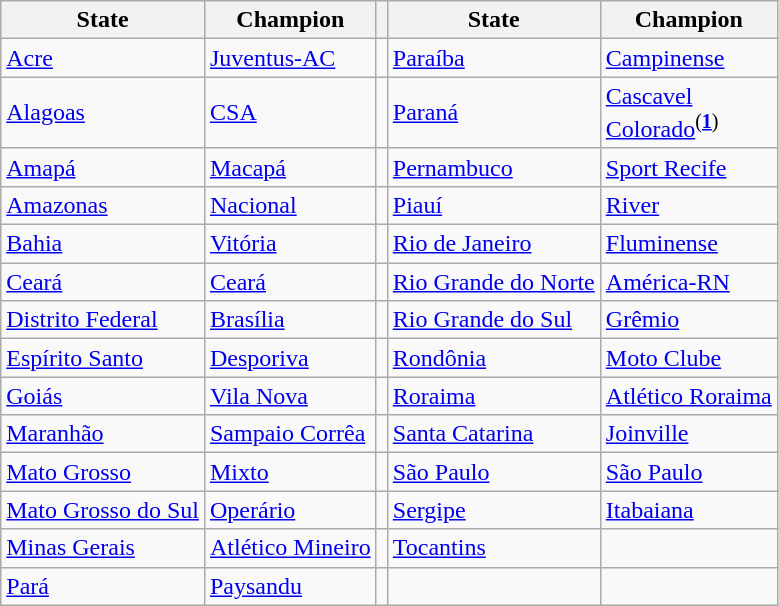<table class="wikitable">
<tr>
<th>State</th>
<th>Champion</th>
<th></th>
<th>State</th>
<th>Champion</th>
</tr>
<tr>
<td><a href='#'>Acre</a></td>
<td><a href='#'>Juventus-AC</a></td>
<td></td>
<td><a href='#'>Paraíba</a></td>
<td><a href='#'>Campinense</a></td>
</tr>
<tr>
<td><a href='#'>Alagoas</a></td>
<td><a href='#'>CSA</a></td>
<td></td>
<td><a href='#'>Paraná</a></td>
<td><a href='#'>Cascavel</a><br><a href='#'>Colorado</a><sup>(<strong><a href='#'>1</a></strong>)</sup></td>
</tr>
<tr>
<td><a href='#'>Amapá</a></td>
<td><a href='#'>Macapá</a></td>
<td></td>
<td><a href='#'>Pernambuco</a></td>
<td><a href='#'>Sport Recife</a></td>
</tr>
<tr>
<td><a href='#'>Amazonas</a></td>
<td><a href='#'>Nacional</a></td>
<td></td>
<td><a href='#'>Piauí</a></td>
<td><a href='#'>River</a></td>
</tr>
<tr>
<td><a href='#'>Bahia</a></td>
<td><a href='#'>Vitória</a></td>
<td></td>
<td><a href='#'>Rio de Janeiro</a></td>
<td><a href='#'>Fluminense</a></td>
</tr>
<tr>
<td><a href='#'>Ceará</a></td>
<td><a href='#'>Ceará</a></td>
<td></td>
<td><a href='#'>Rio Grande do Norte</a></td>
<td><a href='#'>América-RN</a></td>
</tr>
<tr>
<td><a href='#'>Distrito Federal</a></td>
<td><a href='#'>Brasília</a></td>
<td></td>
<td><a href='#'>Rio Grande do Sul</a></td>
<td><a href='#'>Grêmio</a></td>
</tr>
<tr>
<td><a href='#'>Espírito Santo</a></td>
<td><a href='#'>Desporiva</a></td>
<td></td>
<td><a href='#'>Rondônia</a></td>
<td><a href='#'>Moto Clube</a></td>
</tr>
<tr>
<td><a href='#'>Goiás</a></td>
<td><a href='#'>Vila Nova</a></td>
<td></td>
<td><a href='#'>Roraima</a></td>
<td><a href='#'>Atlético Roraima</a></td>
</tr>
<tr>
<td><a href='#'>Maranhão</a></td>
<td><a href='#'>Sampaio Corrêa</a></td>
<td></td>
<td><a href='#'>Santa Catarina</a></td>
<td><a href='#'>Joinville</a></td>
</tr>
<tr>
<td><a href='#'>Mato Grosso</a></td>
<td><a href='#'>Mixto</a></td>
<td></td>
<td><a href='#'>São Paulo</a></td>
<td><a href='#'>São Paulo</a></td>
</tr>
<tr>
<td><a href='#'>Mato Grosso do Sul</a></td>
<td><a href='#'>Operário</a></td>
<td></td>
<td><a href='#'>Sergipe</a></td>
<td><a href='#'>Itabaiana</a></td>
</tr>
<tr>
<td><a href='#'>Minas Gerais</a></td>
<td><a href='#'>Atlético Mineiro</a></td>
<td></td>
<td><a href='#'>Tocantins</a></td>
<td></td>
</tr>
<tr>
<td><a href='#'>Pará</a></td>
<td><a href='#'>Paysandu</a></td>
<td></td>
<td></td>
<td></td>
</tr>
</table>
